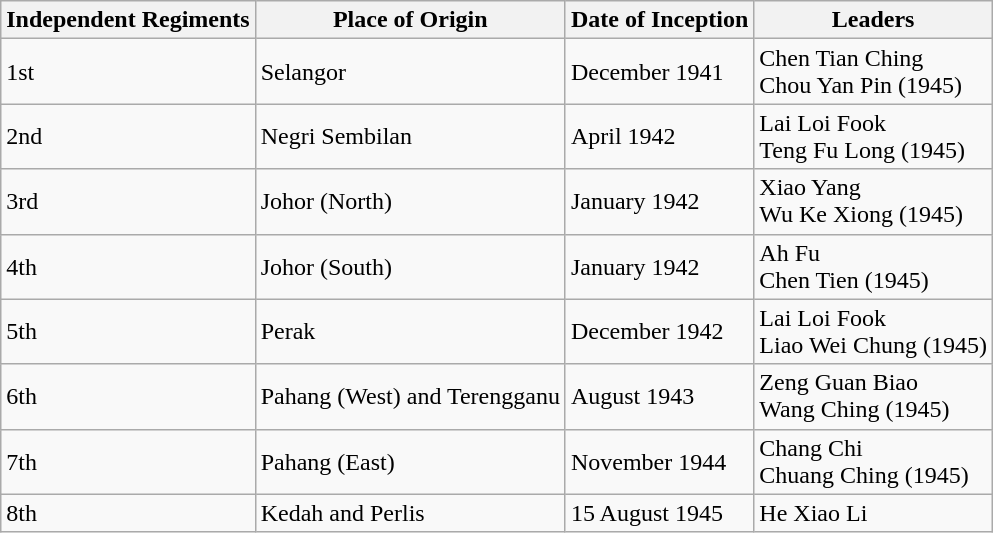<table class="wikitable">
<tr>
<th>Independent Regiments</th>
<th>Place of Origin</th>
<th>Date of Inception</th>
<th>Leaders</th>
</tr>
<tr>
<td>1st</td>
<td>Selangor</td>
<td>December 1941</td>
<td>Chen Tian Ching<br>Chou Yan Pin (1945)</td>
</tr>
<tr>
<td>2nd</td>
<td>Negri Sembilan</td>
<td>April 1942</td>
<td>Lai Loi Fook<br>Teng Fu Long (1945)</td>
</tr>
<tr>
<td>3rd</td>
<td>Johor (North)</td>
<td>January 1942</td>
<td>Xiao Yang<br>Wu Ke Xiong (1945)</td>
</tr>
<tr>
<td>4th</td>
<td>Johor (South)</td>
<td>January 1942</td>
<td>Ah Fu<br>Chen Tien (1945)</td>
</tr>
<tr>
<td>5th</td>
<td>Perak</td>
<td>December 1942</td>
<td>Lai Loi Fook<br>Liao Wei Chung (1945)</td>
</tr>
<tr>
<td>6th</td>
<td>Pahang (West) and Terengganu</td>
<td>August 1943</td>
<td>Zeng Guan Biao<br>Wang Ching (1945)</td>
</tr>
<tr>
<td>7th</td>
<td>Pahang (East)</td>
<td>November 1944</td>
<td>Chang Chi<br>Chuang Ching (1945)</td>
</tr>
<tr>
<td>8th</td>
<td>Kedah and Perlis</td>
<td>15 August 1945</td>
<td>He Xiao Li</td>
</tr>
</table>
